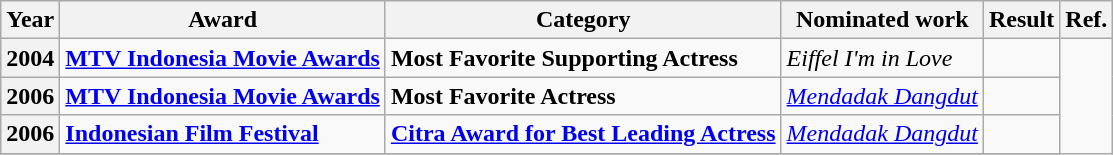<table class="wikitable sortable">
<tr>
<th>Year</th>
<th>Award</th>
<th>Category</th>
<th>Nominated work</th>
<th>Result</th>
<th>Ref.</th>
</tr>
<tr>
<th>2004</th>
<td><strong><a href='#'>MTV Indonesia Movie Awards</a></strong></td>
<td><strong>Most Favorite Supporting Actress</strong></td>
<td><em>Eiffel I'm in Love</em></td>
<td></td>
</tr>
<tr>
<th>2006</th>
<td><strong><a href='#'>MTV Indonesia Movie Awards</a></strong></td>
<td><strong>Most Favorite Actress</strong></td>
<td><em><a href='#'>Mendadak Dangdut</a></em></td>
<td></td>
</tr>
<tr>
<th>2006</th>
<td><strong><a href='#'>Indonesian Film Festival</a></strong></td>
<td><strong><a href='#'>Citra Award for Best Leading Actress</a></strong></td>
<td><em><a href='#'>Mendadak Dangdut</a></em></td>
<td></td>
</tr>
<tr>
</tr>
</table>
